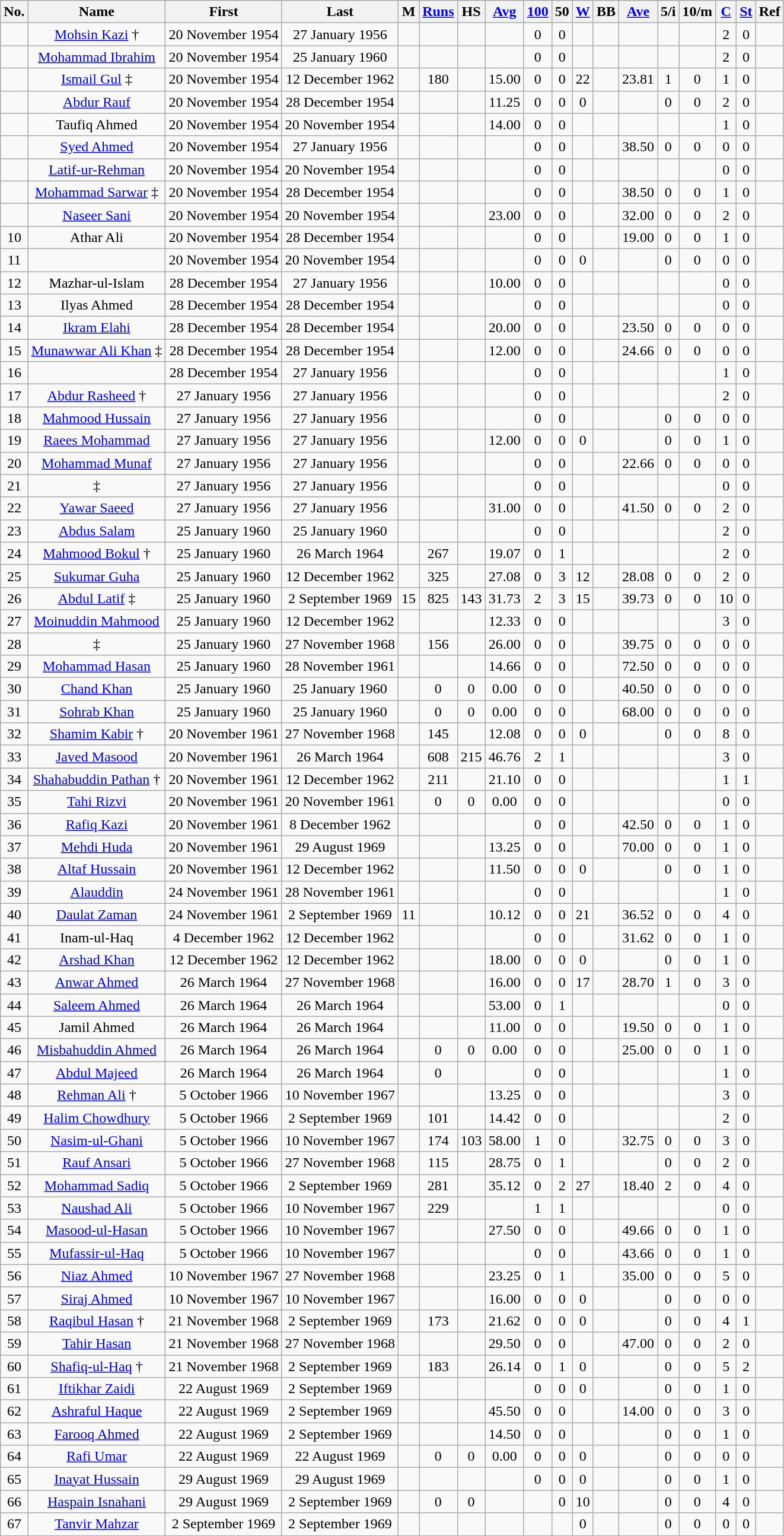<table class="wikitable sortable">
<tr style="text-align:center;">
<th>No.</th>
<th>Name</th>
<th>First</th>
<th>Last</th>
<th>M</th>
<th><a href='#'>Runs</a></th>
<th>HS</th>
<th><a href='#'>Avg</a></th>
<th><a href='#'>100</a></th>
<th>50</th>
<th><a href='#'>W</a></th>
<th>BB</th>
<th><a href='#'>Ave</a></th>
<th>5/i</th>
<th>10/m</th>
<th><a href='#'>C</a></th>
<th><a href='#'>St</a></th>
<th class="unsortable">Ref</th>
</tr>
<tr align=center>
<td></td>
<td><a href='#'>Mohsin Kazi</a> †</td>
<td>20 November 1954</td>
<td>27 January 1956</td>
<td></td>
<td></td>
<td></td>
<td></td>
<td>0</td>
<td>0</td>
<td></td>
<td></td>
<td></td>
<td></td>
<td></td>
<td>2</td>
<td>0</td>
<td></td>
</tr>
<tr align=center>
<td></td>
<td><a href='#'>Mohammad Ibrahim</a></td>
<td>20 November 1954</td>
<td>25 January 1960</td>
<td></td>
<td></td>
<td></td>
<td></td>
<td>0</td>
<td>0</td>
<td></td>
<td></td>
<td></td>
<td></td>
<td></td>
<td>2</td>
<td>0</td>
<td></td>
</tr>
<tr align=center>
<td></td>
<td><a href='#'>Ismail Gul</a> ‡</td>
<td>20 November 1954</td>
<td>12 December 1962</td>
<td></td>
<td>180</td>
<td></td>
<td>15.00</td>
<td>0</td>
<td>0</td>
<td>22</td>
<td></td>
<td>23.81</td>
<td>1</td>
<td>0</td>
<td>1</td>
<td>0</td>
<td></td>
</tr>
<tr align=center>
<td></td>
<td><a href='#'>Abdur Rauf</a></td>
<td>20 November 1954</td>
<td>28 December 1954</td>
<td></td>
<td></td>
<td></td>
<td>11.25</td>
<td>0</td>
<td>0</td>
<td>0</td>
<td></td>
<td></td>
<td>0</td>
<td>0</td>
<td>2</td>
<td>0</td>
<td></td>
</tr>
<tr align=center>
<td></td>
<td>Taufiq Ahmed</td>
<td>20 November 1954</td>
<td>20 November 1954</td>
<td></td>
<td></td>
<td></td>
<td>14.00</td>
<td>0</td>
<td>0</td>
<td></td>
<td></td>
<td></td>
<td></td>
<td></td>
<td>1</td>
<td>0</td>
<td></td>
</tr>
<tr align=center>
<td></td>
<td><a href='#'>Syed Ahmed</a></td>
<td>20 November 1954</td>
<td>27 January 1956</td>
<td></td>
<td></td>
<td></td>
<td></td>
<td>0</td>
<td>0</td>
<td></td>
<td></td>
<td>38.50</td>
<td>0</td>
<td>0</td>
<td>0</td>
<td>0</td>
<td></td>
</tr>
<tr align=center>
<td></td>
<td><a href='#'>Latif-ur-Rehman</a></td>
<td>20 November 1954</td>
<td>20 November 1954</td>
<td></td>
<td></td>
<td></td>
<td></td>
<td>0</td>
<td>0</td>
<td></td>
<td></td>
<td></td>
<td></td>
<td></td>
<td>0</td>
<td>0</td>
<td></td>
</tr>
<tr align=center>
<td></td>
<td><a href='#'>Mohammad Sarwar</a> ‡</td>
<td>20 November 1954</td>
<td>28 December 1954</td>
<td></td>
<td></td>
<td></td>
<td></td>
<td>0</td>
<td>0</td>
<td></td>
<td></td>
<td>38.50</td>
<td>0</td>
<td>0</td>
<td>1</td>
<td>0</td>
<td></td>
</tr>
<tr align=center>
<td></td>
<td><a href='#'>Naseer Sani</a></td>
<td>20 November 1954</td>
<td>20 November 1954</td>
<td></td>
<td></td>
<td></td>
<td>23.00</td>
<td>0</td>
<td>0</td>
<td></td>
<td></td>
<td>32.00</td>
<td>0</td>
<td>0</td>
<td>2</td>
<td>0</td>
<td></td>
</tr>
<tr align=center>
<td>10</td>
<td>Athar Ali</td>
<td>20 November 1954</td>
<td>28 December 1954</td>
<td></td>
<td></td>
<td></td>
<td></td>
<td>0</td>
<td>0</td>
<td></td>
<td></td>
<td>19.00</td>
<td>0</td>
<td>0</td>
<td>1</td>
<td>0</td>
<td></td>
</tr>
<tr align=center>
<td>11</td>
<td></td>
<td>20 November 1954</td>
<td>20 November 1954</td>
<td></td>
<td></td>
<td></td>
<td></td>
<td>0</td>
<td>0</td>
<td>0</td>
<td></td>
<td></td>
<td>0</td>
<td>0</td>
<td>0</td>
<td>0</td>
<td></td>
</tr>
<tr align=center>
<td>12</td>
<td>Mazhar-ul-Islam</td>
<td>28 December 1954</td>
<td>27 January 1956</td>
<td></td>
<td></td>
<td></td>
<td>10.00</td>
<td>0</td>
<td>0</td>
<td></td>
<td></td>
<td></td>
<td></td>
<td></td>
<td>0</td>
<td>0</td>
<td></td>
</tr>
<tr align=center>
<td>13</td>
<td>Ilyas Ahmed</td>
<td>28 December 1954</td>
<td>28 December 1954</td>
<td></td>
<td></td>
<td></td>
<td></td>
<td>0</td>
<td>0</td>
<td></td>
<td></td>
<td></td>
<td></td>
<td></td>
<td>0</td>
<td>0</td>
<td></td>
</tr>
<tr align=center>
<td>14</td>
<td><a href='#'>Ikram Elahi</a></td>
<td>28 December 1954</td>
<td>28 December 1954</td>
<td></td>
<td></td>
<td></td>
<td>20.00</td>
<td>0</td>
<td>0</td>
<td></td>
<td></td>
<td>23.50</td>
<td>0</td>
<td>0</td>
<td>0</td>
<td>0</td>
<td></td>
</tr>
<tr align=center>
<td>15</td>
<td><a href='#'>Munawwar Ali Khan</a> ‡</td>
<td>28 December 1954</td>
<td>28 December 1954</td>
<td></td>
<td></td>
<td></td>
<td>12.00</td>
<td>0</td>
<td>0</td>
<td></td>
<td></td>
<td>24.66</td>
<td>0</td>
<td>0</td>
<td>0</td>
<td>0</td>
<td></td>
</tr>
<tr align=center>
<td>16</td>
<td></td>
<td>28 December 1954</td>
<td>27 January 1956</td>
<td></td>
<td></td>
<td></td>
<td></td>
<td>0</td>
<td>0</td>
<td></td>
<td></td>
<td></td>
<td></td>
<td></td>
<td>1</td>
<td>0</td>
<td></td>
</tr>
<tr align=center>
<td>17</td>
<td><a href='#'>Abdur Rasheed</a> †</td>
<td>27 January 1956</td>
<td>27 January 1956</td>
<td></td>
<td></td>
<td></td>
<td></td>
<td>0</td>
<td>0</td>
<td></td>
<td></td>
<td></td>
<td></td>
<td></td>
<td>2</td>
<td>0</td>
<td></td>
</tr>
<tr align=center>
<td>18</td>
<td><a href='#'>Mahmood Hussain</a></td>
<td>27 January 1956</td>
<td>27 January 1956</td>
<td></td>
<td></td>
<td></td>
<td></td>
<td>0</td>
<td>0</td>
<td></td>
<td></td>
<td></td>
<td>0</td>
<td>0</td>
<td>0</td>
<td>0</td>
<td></td>
</tr>
<tr align=center>
<td>19</td>
<td><a href='#'>Raees Mohammad</a></td>
<td>27 January 1956</td>
<td>27 January 1956</td>
<td></td>
<td></td>
<td></td>
<td>12.00</td>
<td>0</td>
<td>0</td>
<td>0</td>
<td></td>
<td></td>
<td>0</td>
<td>0</td>
<td>1</td>
<td>0</td>
<td></td>
</tr>
<tr align=center>
<td>20</td>
<td><a href='#'>Mohammad Munaf</a></td>
<td>27 January 1956</td>
<td>27 January 1956</td>
<td></td>
<td></td>
<td></td>
<td></td>
<td>0</td>
<td>0</td>
<td></td>
<td></td>
<td>22.66</td>
<td>0</td>
<td>0</td>
<td>0</td>
<td>0</td>
<td></td>
</tr>
<tr align=center>
<td>21</td>
<td> ‡</td>
<td>27 January 1956</td>
<td>27 January 1956</td>
<td></td>
<td></td>
<td></td>
<td></td>
<td>0</td>
<td>0</td>
<td></td>
<td></td>
<td></td>
<td></td>
<td></td>
<td>0</td>
<td>0</td>
<td></td>
</tr>
<tr align=center>
<td>22</td>
<td><a href='#'>Yawar Saeed</a></td>
<td>27 January 1956</td>
<td>27 January 1956</td>
<td></td>
<td></td>
<td></td>
<td>31.00</td>
<td>0</td>
<td>0</td>
<td></td>
<td></td>
<td>41.50</td>
<td>0</td>
<td>0</td>
<td>2</td>
<td>0</td>
<td></td>
</tr>
<tr align=center>
<td>23</td>
<td><a href='#'>Abdus Salam</a></td>
<td>25 January 1960</td>
<td>25 January 1960</td>
<td></td>
<td></td>
<td></td>
<td></td>
<td>0</td>
<td>0</td>
<td></td>
<td></td>
<td></td>
<td></td>
<td></td>
<td>2</td>
<td>0</td>
<td></td>
</tr>
<tr align=center>
<td>24</td>
<td><a href='#'>Mahmood Bokul</a> †</td>
<td>25 January 1960</td>
<td>26 March 1964</td>
<td></td>
<td>267</td>
<td></td>
<td>19.07</td>
<td>0</td>
<td>1</td>
<td></td>
<td></td>
<td></td>
<td></td>
<td></td>
<td>2</td>
<td>0</td>
<td></td>
</tr>
<tr align=center>
<td>25</td>
<td><a href='#'>Sukumar Guha</a></td>
<td>25 January 1960</td>
<td>12 December 1962</td>
<td></td>
<td>325</td>
<td></td>
<td>27.08</td>
<td>0</td>
<td>3</td>
<td>12</td>
<td></td>
<td>28.08</td>
<td>0</td>
<td>0</td>
<td>2</td>
<td>0</td>
<td></td>
</tr>
<tr align=center>
<td>26</td>
<td><a href='#'>Abdul Latif</a> ‡</td>
<td>25 January 1960</td>
<td>2 September 1969</td>
<td>15</td>
<td>825</td>
<td>143</td>
<td>31.73</td>
<td>2</td>
<td>3</td>
<td>15</td>
<td></td>
<td>39.73</td>
<td>0</td>
<td>0</td>
<td>10</td>
<td>0</td>
<td></td>
</tr>
<tr align=center>
<td>27</td>
<td><a href='#'>Moinuddin Mahmood</a></td>
<td>25 January 1960</td>
<td>12 December 1962</td>
<td></td>
<td></td>
<td></td>
<td>12.33</td>
<td>0</td>
<td>0</td>
<td></td>
<td></td>
<td></td>
<td></td>
<td></td>
<td>3</td>
<td>0</td>
<td></td>
</tr>
<tr align=center>
<td>28</td>
<td> ‡</td>
<td>25 January 1960</td>
<td>27 November 1968</td>
<td></td>
<td>156</td>
<td></td>
<td>26.00</td>
<td>0</td>
<td>0</td>
<td></td>
<td></td>
<td>39.75</td>
<td>0</td>
<td>0</td>
<td>0</td>
<td>0</td>
<td></td>
</tr>
<tr align=center>
<td>29</td>
<td><a href='#'>Mohammad Hasan</a></td>
<td>25 January 1960</td>
<td>28 November 1961</td>
<td></td>
<td></td>
<td></td>
<td>14.66</td>
<td>0</td>
<td>0</td>
<td></td>
<td></td>
<td>72.50</td>
<td>0</td>
<td>0</td>
<td>0</td>
<td>0</td>
<td></td>
</tr>
<tr align=center>
<td>30</td>
<td><a href='#'>Chand Khan</a></td>
<td>25 January 1960</td>
<td>25 January 1960</td>
<td></td>
<td>0</td>
<td>0</td>
<td>0.00</td>
<td>0</td>
<td>0</td>
<td></td>
<td></td>
<td>40.50</td>
<td>0</td>
<td>0</td>
<td>0</td>
<td>0</td>
<td></td>
</tr>
<tr align=center>
<td>31</td>
<td><a href='#'>Sohrab Khan</a></td>
<td>25 January 1960</td>
<td>25 January 1960</td>
<td></td>
<td>0</td>
<td>0</td>
<td>0.00</td>
<td>0</td>
<td>0</td>
<td></td>
<td></td>
<td>68.00</td>
<td>0</td>
<td>0</td>
<td>0</td>
<td>0</td>
<td></td>
</tr>
<tr align=center>
<td>32</td>
<td><a href='#'>Shamim Kabir</a> †</td>
<td>20 November 1961</td>
<td>27 November 1968</td>
<td></td>
<td>145</td>
<td></td>
<td>12.08</td>
<td>0</td>
<td>0</td>
<td>0</td>
<td></td>
<td></td>
<td>0</td>
<td>0</td>
<td>8</td>
<td>0</td>
<td></td>
</tr>
<tr align=center>
<td>33</td>
<td><a href='#'>Javed Masood</a></td>
<td>20 November 1961</td>
<td>26 March 1964</td>
<td></td>
<td>608</td>
<td>215</td>
<td>46.76</td>
<td>2</td>
<td>1</td>
<td></td>
<td></td>
<td></td>
<td></td>
<td></td>
<td>3</td>
<td>0</td>
<td></td>
</tr>
<tr align=center>
<td>34</td>
<td><a href='#'>Shahabuddin Pathan</a> †</td>
<td>20 November 1961</td>
<td>12 December 1962</td>
<td></td>
<td>211</td>
<td></td>
<td>21.10</td>
<td>0</td>
<td>0</td>
<td></td>
<td></td>
<td></td>
<td></td>
<td></td>
<td>1</td>
<td>1</td>
<td></td>
</tr>
<tr align=center>
<td>35</td>
<td><a href='#'>Tahi Rizvi</a></td>
<td>20 November 1961</td>
<td>20 November 1961</td>
<td></td>
<td>0</td>
<td>0</td>
<td>0.00</td>
<td>0</td>
<td>0</td>
<td></td>
<td></td>
<td></td>
<td></td>
<td></td>
<td>0</td>
<td>0</td>
<td></td>
</tr>
<tr align=center>
<td>36</td>
<td><a href='#'>Rafiq Kazi</a></td>
<td>20 November 1961</td>
<td>8 December 1962</td>
<td></td>
<td></td>
<td></td>
<td></td>
<td>0</td>
<td>0</td>
<td></td>
<td></td>
<td>42.50</td>
<td>0</td>
<td>0</td>
<td>1</td>
<td>0</td>
<td></td>
</tr>
<tr align=center>
<td>37</td>
<td><a href='#'>Mehdi Huda</a></td>
<td>20 November 1961</td>
<td>29 August 1969</td>
<td></td>
<td></td>
<td></td>
<td>13.25</td>
<td>0</td>
<td>0</td>
<td></td>
<td></td>
<td>70.00</td>
<td>0</td>
<td>0</td>
<td>1</td>
<td>0</td>
<td></td>
</tr>
<tr align=center>
<td>38</td>
<td><a href='#'>Altaf Hussain</a></td>
<td>20 November 1961</td>
<td>12 December 1962</td>
<td></td>
<td></td>
<td></td>
<td>11.50</td>
<td>0</td>
<td>0</td>
<td>0</td>
<td></td>
<td></td>
<td>0</td>
<td>0</td>
<td>1</td>
<td>0</td>
<td></td>
</tr>
<tr align=center>
<td>39</td>
<td><a href='#'>Alauddin</a></td>
<td>24 November 1961</td>
<td>28 November 1961</td>
<td></td>
<td></td>
<td></td>
<td></td>
<td>0</td>
<td>0</td>
<td></td>
<td></td>
<td></td>
<td></td>
<td></td>
<td>1</td>
<td>0</td>
<td></td>
</tr>
<tr align=center>
<td>40</td>
<td><a href='#'>Daulat Zaman</a></td>
<td>24 November 1961</td>
<td>2 September 1969</td>
<td>11</td>
<td></td>
<td></td>
<td>10.12</td>
<td>0</td>
<td>0</td>
<td>21</td>
<td></td>
<td>36.52</td>
<td>0</td>
<td>0</td>
<td>4</td>
<td>0</td>
<td></td>
</tr>
<tr align=center>
<td>41</td>
<td>Inam-ul-Haq</td>
<td>4 December 1962</td>
<td>12 December 1962</td>
<td></td>
<td></td>
<td></td>
<td></td>
<td>0</td>
<td>0</td>
<td></td>
<td></td>
<td>31.62</td>
<td>0</td>
<td>0</td>
<td>1</td>
<td>0</td>
<td></td>
</tr>
<tr align=center>
<td>42</td>
<td><a href='#'>Arshad Khan</a></td>
<td>12 December 1962</td>
<td>12 December 1962</td>
<td></td>
<td></td>
<td></td>
<td>18.00</td>
<td>0</td>
<td>0</td>
<td>0</td>
<td></td>
<td></td>
<td>0</td>
<td>0</td>
<td>1</td>
<td>0</td>
<td></td>
</tr>
<tr align=center>
<td>43</td>
<td><a href='#'>Anwar Ahmed</a></td>
<td>26 March 1964</td>
<td>27 November 1968</td>
<td></td>
<td></td>
<td></td>
<td>16.00</td>
<td>0</td>
<td>0</td>
<td>17</td>
<td></td>
<td>28.70</td>
<td>1</td>
<td>0</td>
<td>3</td>
<td>0</td>
<td></td>
</tr>
<tr align=center>
<td>44</td>
<td><a href='#'>Saleem Ahmed</a></td>
<td>26 March 1964</td>
<td>26 March 1964</td>
<td></td>
<td></td>
<td></td>
<td>53.00</td>
<td>0</td>
<td>1</td>
<td></td>
<td></td>
<td></td>
<td></td>
<td></td>
<td>0</td>
<td>0</td>
<td></td>
</tr>
<tr align=center>
<td>45</td>
<td>Jamil Ahmed</td>
<td>26 March 1964</td>
<td>26 March 1964</td>
<td></td>
<td></td>
<td></td>
<td>11.00</td>
<td>0</td>
<td>0</td>
<td></td>
<td></td>
<td>19.50</td>
<td>0</td>
<td>0</td>
<td>1</td>
<td>0</td>
<td></td>
</tr>
<tr align=center>
<td>46</td>
<td><a href='#'>Misbahuddin Ahmed</a></td>
<td>26 March 1964</td>
<td>26 March 1964</td>
<td></td>
<td>0</td>
<td>0</td>
<td>0.00</td>
<td>0</td>
<td>0</td>
<td></td>
<td></td>
<td>25.00</td>
<td>0</td>
<td>0</td>
<td>1</td>
<td>0</td>
<td></td>
</tr>
<tr align=center>
<td>47</td>
<td><a href='#'>Abdul Majeed</a></td>
<td>26 March 1964</td>
<td>26 March 1964</td>
<td></td>
<td>0</td>
<td></td>
<td></td>
<td>0</td>
<td>0</td>
<td></td>
<td></td>
<td></td>
<td></td>
<td></td>
<td>1</td>
<td>0</td>
<td></td>
</tr>
<tr align=center>
<td>48</td>
<td><a href='#'>Rehman Ali</a> †</td>
<td>5 October 1966</td>
<td>10 November 1967</td>
<td></td>
<td></td>
<td></td>
<td>13.25</td>
<td>0</td>
<td>0</td>
<td></td>
<td></td>
<td></td>
<td></td>
<td></td>
<td>3</td>
<td>0</td>
<td></td>
</tr>
<tr align=center>
<td>49</td>
<td><a href='#'>Halim Chowdhury</a></td>
<td>5 October 1966</td>
<td>2 September 1969</td>
<td></td>
<td>101</td>
<td></td>
<td>14.42</td>
<td>0</td>
<td>0</td>
<td></td>
<td></td>
<td></td>
<td></td>
<td></td>
<td>2</td>
<td>0</td>
<td></td>
</tr>
<tr align=center>
<td>50</td>
<td><a href='#'>Nasim-ul-Ghani</a></td>
<td>5 October 1966</td>
<td>10 November 1967</td>
<td></td>
<td>174</td>
<td>103</td>
<td>58.00</td>
<td>1</td>
<td>0</td>
<td></td>
<td></td>
<td>32.75</td>
<td>0</td>
<td>0</td>
<td>3</td>
<td>0</td>
<td></td>
</tr>
<tr align=center>
<td>51</td>
<td><a href='#'>Rauf Ansari</a></td>
<td>5 October 1966</td>
<td>27 November 1968</td>
<td></td>
<td>115</td>
<td></td>
<td>28.75</td>
<td>0</td>
<td>1</td>
<td></td>
<td></td>
<td></td>
<td>0</td>
<td>0</td>
<td>2</td>
<td>0</td>
<td></td>
</tr>
<tr align=center>
<td>52</td>
<td><a href='#'>Mohammad Sadiq</a></td>
<td>5 October 1966</td>
<td>2 September 1969</td>
<td></td>
<td>281</td>
<td></td>
<td>35.12</td>
<td>0</td>
<td>2</td>
<td>27</td>
<td></td>
<td>18.40</td>
<td>2</td>
<td>0</td>
<td>4</td>
<td>0</td>
<td></td>
</tr>
<tr align=center>
<td>53</td>
<td><a href='#'>Naushad Ali</a></td>
<td>5 October 1966</td>
<td>10 November 1967</td>
<td></td>
<td>229</td>
<td></td>
<td></td>
<td>1</td>
<td>1</td>
<td></td>
<td></td>
<td></td>
<td></td>
<td></td>
<td>0</td>
<td>0</td>
<td></td>
</tr>
<tr align=center>
<td>54</td>
<td><a href='#'>Masood-ul-Hasan</a></td>
<td>5 October 1966</td>
<td>10 November 1967</td>
<td></td>
<td></td>
<td></td>
<td>27.50</td>
<td>0</td>
<td>0</td>
<td></td>
<td></td>
<td>49.66</td>
<td>0</td>
<td>0</td>
<td>1</td>
<td>0</td>
<td></td>
</tr>
<tr align=center>
<td>55</td>
<td><a href='#'>Mufassir-ul-Haq</a></td>
<td>5 October 1966</td>
<td>10 November 1967</td>
<td></td>
<td></td>
<td></td>
<td></td>
<td>0</td>
<td>0</td>
<td></td>
<td></td>
<td>43.66</td>
<td>0</td>
<td>0</td>
<td>1</td>
<td>0</td>
<td></td>
</tr>
<tr align=center>
<td>56</td>
<td><a href='#'>Niaz Ahmed</a></td>
<td>10 November 1967</td>
<td>27 November 1968</td>
<td></td>
<td></td>
<td></td>
<td>23.25</td>
<td>0</td>
<td>1</td>
<td></td>
<td></td>
<td>35.00</td>
<td>0</td>
<td>0</td>
<td>5</td>
<td>0</td>
<td></td>
</tr>
<tr align=center>
<td>57</td>
<td><a href='#'>Siraj Ahmed</a></td>
<td>10 November 1967</td>
<td>10 November 1967</td>
<td></td>
<td></td>
<td></td>
<td>16.00</td>
<td>0</td>
<td>0</td>
<td>0</td>
<td></td>
<td></td>
<td>0</td>
<td>0</td>
<td>0</td>
<td>0</td>
<td></td>
</tr>
<tr align=center>
<td>58</td>
<td><a href='#'>Raqibul Hasan</a> †</td>
<td>21 November 1968</td>
<td>2 September 1969</td>
<td></td>
<td>173</td>
<td></td>
<td>21.62</td>
<td>0</td>
<td>0</td>
<td>0</td>
<td></td>
<td></td>
<td>0</td>
<td>0</td>
<td>4</td>
<td>1</td>
<td></td>
</tr>
<tr align=center>
<td>59</td>
<td><a href='#'>Tahir Hasan</a></td>
<td>21 November 1968</td>
<td>27 November 1968</td>
<td></td>
<td></td>
<td></td>
<td>29.50</td>
<td>0</td>
<td>0</td>
<td></td>
<td></td>
<td>47.00</td>
<td>0</td>
<td>0</td>
<td>2</td>
<td>0</td>
<td></td>
</tr>
<tr align=center>
<td>60</td>
<td><a href='#'>Shafiq-ul-Haq</a> †</td>
<td>21 November 1968</td>
<td>2 September 1969</td>
<td></td>
<td>183</td>
<td></td>
<td>26.14</td>
<td>0</td>
<td>1</td>
<td>0</td>
<td></td>
<td></td>
<td>0</td>
<td>0</td>
<td>5</td>
<td>2</td>
<td></td>
</tr>
<tr align=center>
<td>61</td>
<td><a href='#'>Iftikhar Zaidi</a></td>
<td>22 August 1969</td>
<td>2 September 1969</td>
<td></td>
<td></td>
<td></td>
<td></td>
<td>0</td>
<td>0</td>
<td>0</td>
<td></td>
<td></td>
<td>0</td>
<td>0</td>
<td>1</td>
<td>0</td>
<td></td>
</tr>
<tr align=center>
<td>62</td>
<td><a href='#'>Ashraful Haque</a></td>
<td>22 August 1969</td>
<td>2 September 1969</td>
<td></td>
<td></td>
<td></td>
<td>45.50</td>
<td>0</td>
<td>0</td>
<td></td>
<td></td>
<td>14.00</td>
<td>0</td>
<td>0</td>
<td>3</td>
<td>0</td>
<td></td>
</tr>
<tr align=center>
<td>63</td>
<td><a href='#'>Farooq Ahmed</a></td>
<td>22 August 1969</td>
<td>2 September 1969</td>
<td></td>
<td></td>
<td></td>
<td>14.50</td>
<td>0</td>
<td>0</td>
<td></td>
<td></td>
<td></td>
<td>0</td>
<td>0</td>
<td>1</td>
<td>0</td>
<td></td>
</tr>
<tr align=center>
<td>64</td>
<td><a href='#'>Rafi Umar</a></td>
<td>22 August 1969</td>
<td>22 August 1969</td>
<td></td>
<td>0</td>
<td>0</td>
<td>0.00</td>
<td>0</td>
<td>0</td>
<td>0</td>
<td></td>
<td></td>
<td>0</td>
<td>0</td>
<td>0</td>
<td>0</td>
<td></td>
</tr>
<tr align=center>
<td>65</td>
<td><a href='#'>Inayat Hussain</a></td>
<td>29 August 1969</td>
<td>29 August 1969</td>
<td></td>
<td></td>
<td></td>
<td></td>
<td>0</td>
<td>0</td>
<td>0</td>
<td></td>
<td></td>
<td>0</td>
<td>0</td>
<td>1</td>
<td>0</td>
<td></td>
</tr>
<tr align=center>
<td>66</td>
<td><a href='#'>Haspain Isnahani</a></td>
<td>29 August 1969</td>
<td>2 September 1969</td>
<td></td>
<td>0</td>
<td>0</td>
<td></td>
<td></td>
<td>0</td>
<td>10</td>
<td></td>
<td></td>
<td>0</td>
<td>0</td>
<td>4</td>
<td>0</td>
<td></td>
</tr>
<tr align=center>
<td>67</td>
<td><a href='#'>Tanvir Mahzar</a></td>
<td>2 September 1969</td>
<td>2 September 1969</td>
<td></td>
<td></td>
<td></td>
<td></td>
<td></td>
<td></td>
<td>0</td>
<td></td>
<td></td>
<td>0</td>
<td>0</td>
<td>0</td>
<td>0</td>
<td></td>
</tr>
</table>
